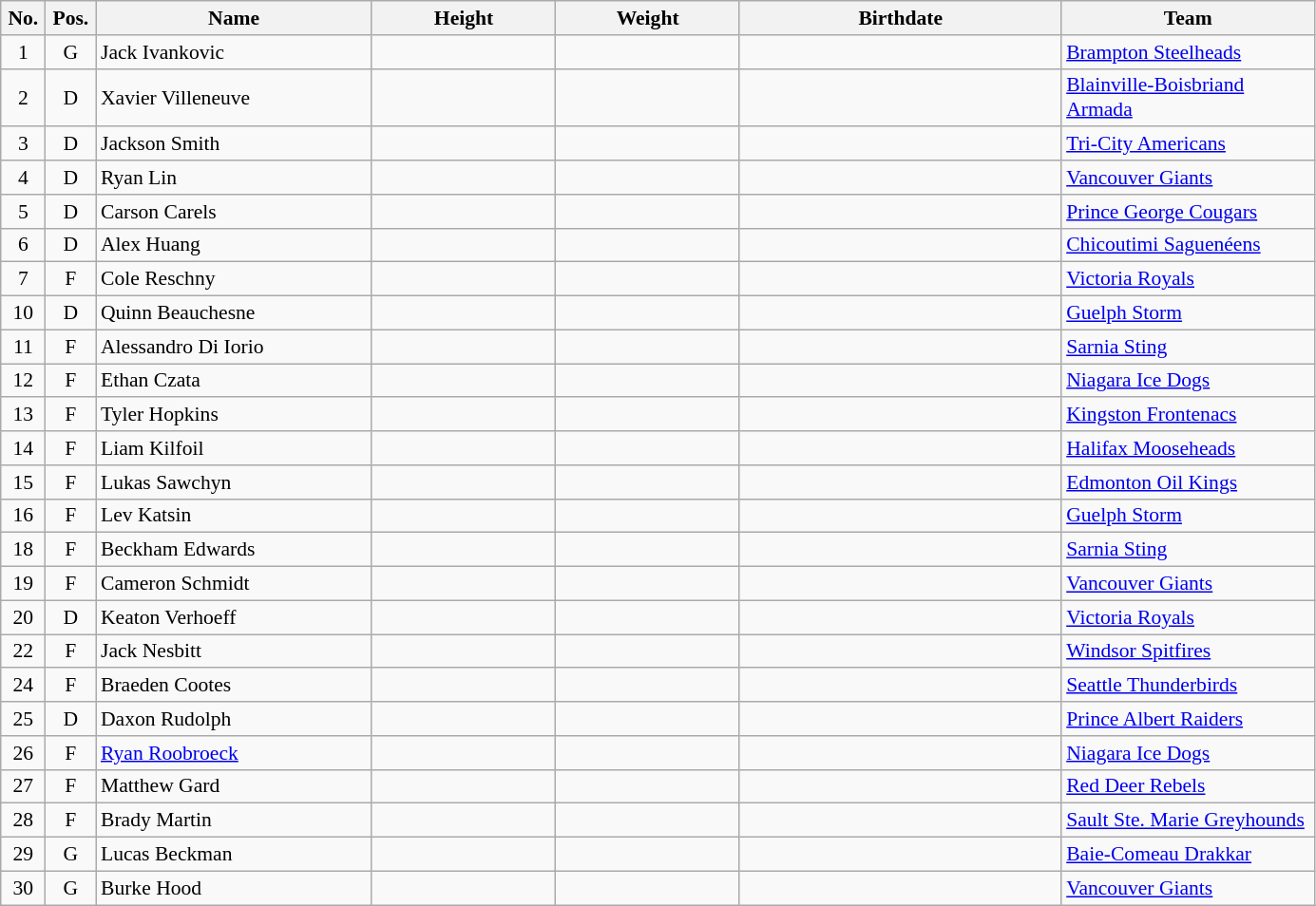<table width="73%" class="wikitable sortable" style="font-size: 90%; text-align: center;">
<tr>
<th style="width:  0.5%;">No.</th>
<th style="width:  0.5%;">Pos.</th>
<th style="width: 12%;">Name</th>
<th style="width: 8%;">Height</th>
<th style="width: 8%;">Weight</th>
<th style="width: 14%;">Birthdate</th>
<th style="width: 11%;">Team</th>
</tr>
<tr>
<td>1</td>
<td>G</td>
<td align=left>Jack Ivankovic</td>
<td></td>
<td></td>
<td></td>
<td style="text-align:left;"> <a href='#'>Brampton Steelheads</a></td>
</tr>
<tr>
<td>2</td>
<td>D</td>
<td align=left>Xavier Villeneuve</td>
<td></td>
<td></td>
<td></td>
<td style="text-align:left;"> <a href='#'>Blainville-Boisbriand Armada</a></td>
</tr>
<tr>
<td>3</td>
<td>D</td>
<td align=left>Jackson Smith</td>
<td></td>
<td></td>
<td></td>
<td style="text-align:left;"> <a href='#'>Tri-City Americans</a></td>
</tr>
<tr>
<td>4</td>
<td>D</td>
<td align=left>Ryan Lin</td>
<td></td>
<td></td>
<td></td>
<td style="text-align:left;"> <a href='#'>Vancouver Giants</a></td>
</tr>
<tr>
<td>5</td>
<td>D</td>
<td align=left>Carson Carels</td>
<td></td>
<td></td>
<td></td>
<td style="text-align:left;"> <a href='#'>Prince George Cougars</a></td>
</tr>
<tr>
<td>6</td>
<td>D</td>
<td align=left>Alex Huang</td>
<td></td>
<td></td>
<td></td>
<td style="text-align:left;"> <a href='#'>Chicoutimi Saguenéens</a></td>
</tr>
<tr>
<td>7</td>
<td>F</td>
<td align=left>Cole Reschny</td>
<td></td>
<td></td>
<td></td>
<td style="text-align:left;"> <a href='#'>Victoria Royals</a></td>
</tr>
<tr>
<td>10</td>
<td>D</td>
<td align=left>Quinn Beauchesne</td>
<td></td>
<td></td>
<td></td>
<td style="text-align:left;"> <a href='#'>Guelph Storm</a></td>
</tr>
<tr>
<td>11</td>
<td>F</td>
<td align=left>Alessandro Di Iorio</td>
<td></td>
<td></td>
<td></td>
<td style="text-align:left;"> <a href='#'>Sarnia Sting</a></td>
</tr>
<tr>
<td>12</td>
<td>F</td>
<td align=left>Ethan Czata</td>
<td></td>
<td></td>
<td></td>
<td style="text-align:left;"> <a href='#'>Niagara Ice Dogs</a></td>
</tr>
<tr>
<td>13</td>
<td>F</td>
<td align=left>Tyler Hopkins</td>
<td></td>
<td></td>
<td></td>
<td style="text-align:left;"> <a href='#'>Kingston Frontenacs</a></td>
</tr>
<tr>
<td>14</td>
<td>F</td>
<td align=left>Liam Kilfoil</td>
<td></td>
<td></td>
<td></td>
<td style="text-align:left;"> <a href='#'>Halifax Mooseheads</a></td>
</tr>
<tr>
<td>15</td>
<td>F</td>
<td align=left>Lukas Sawchyn</td>
<td></td>
<td></td>
<td></td>
<td style="text-align:left;"> <a href='#'>Edmonton Oil Kings</a></td>
</tr>
<tr>
<td>16</td>
<td>F</td>
<td align=left>Lev Katsin</td>
<td></td>
<td></td>
<td></td>
<td style="text-align:left;"> <a href='#'>Guelph Storm</a></td>
</tr>
<tr>
<td>18</td>
<td>F</td>
<td align=left>Beckham Edwards</td>
<td></td>
<td></td>
<td></td>
<td style="text-align:left;"> <a href='#'>Sarnia Sting</a></td>
</tr>
<tr>
<td>19</td>
<td>F</td>
<td align=left>Cameron Schmidt</td>
<td></td>
<td></td>
<td></td>
<td style="text-align:left;"> <a href='#'>Vancouver Giants</a></td>
</tr>
<tr>
<td>20</td>
<td>D</td>
<td align=left>Keaton Verhoeff</td>
<td></td>
<td></td>
<td></td>
<td style="text-align:left;"> <a href='#'>Victoria Royals</a></td>
</tr>
<tr>
<td>22</td>
<td>F</td>
<td align=left>Jack Nesbitt</td>
<td></td>
<td></td>
<td></td>
<td style="text-align:left;"> <a href='#'>Windsor Spitfires</a></td>
</tr>
<tr>
<td>24</td>
<td>F</td>
<td align=left>Braeden Cootes</td>
<td></td>
<td></td>
<td></td>
<td style="text-align:left;"> <a href='#'>Seattle Thunderbirds</a></td>
</tr>
<tr>
<td>25</td>
<td>D</td>
<td align=left>Daxon Rudolph</td>
<td></td>
<td></td>
<td></td>
<td style="text-align:left;"> <a href='#'>Prince Albert Raiders</a></td>
</tr>
<tr>
<td>26</td>
<td>F</td>
<td align=left><a href='#'>Ryan Roobroeck</a></td>
<td></td>
<td></td>
<td></td>
<td style="text-align:left;"> <a href='#'>Niagara Ice Dogs</a></td>
</tr>
<tr>
<td>27</td>
<td>F</td>
<td align=left>Matthew Gard</td>
<td></td>
<td></td>
<td></td>
<td style="text-align:left;"> <a href='#'>Red Deer Rebels</a></td>
</tr>
<tr>
<td>28</td>
<td>F</td>
<td align=left>Brady Martin</td>
<td></td>
<td></td>
<td></td>
<td style="text-align:left;"> <a href='#'>Sault Ste. Marie Greyhounds</a></td>
</tr>
<tr>
<td>29</td>
<td>G</td>
<td align=left>Lucas Beckman</td>
<td></td>
<td></td>
<td></td>
<td style="text-align:left;"> <a href='#'>Baie-Comeau Drakkar</a></td>
</tr>
<tr>
<td>30</td>
<td>G</td>
<td align=left>Burke Hood</td>
<td></td>
<td></td>
<td></td>
<td style="text-align:left;"> <a href='#'>Vancouver Giants</a></td>
</tr>
</table>
